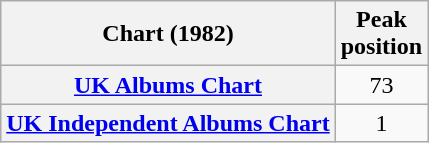<table class="wikitable sortable plainrowheaders" style="text-align:center">
<tr>
<th scope="col">Chart (1982)</th>
<th scope="col">Peak<br>position</th>
</tr>
<tr>
<th scope="row"><a href='#'>UK Albums Chart</a></th>
<td>73</td>
</tr>
<tr>
<th scope="row"><a href='#'>UK Independent Albums Chart</a></th>
<td>1</td>
</tr>
</table>
